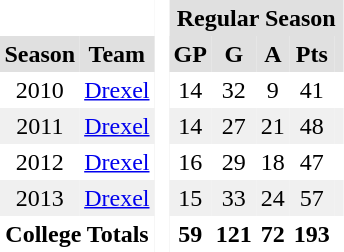<table BORDER="0" CELLPADDING="3" CELLSPACING="0">
<tr ALIGN="center" bgcolor="#e0e0e0">
<th colspan="2" bgcolor="#ffffff"> </th>
<th rowspan="99" bgcolor="#ffffff"> </th>
<th colspan="6">Regular Season</th>
</tr>
<tr ALIGN="center" bgcolor="#e0e0e0">
<th>Season</th>
<th>Team</th>
<th>GP</th>
<th>G</th>
<th>A</th>
<th>Pts</th>
<th></th>
</tr>
<tr ALIGN="center">
<td>2010</td>
<td><a href='#'>Drexel</a></td>
<td>14</td>
<td>32</td>
<td>9</td>
<td>41</td>
<td></td>
</tr>
<tr ALIGN="center" bgcolor="#f0f0f0">
<td>2011</td>
<td><a href='#'>Drexel</a></td>
<td>14</td>
<td>27</td>
<td>21</td>
<td>48</td>
<td></td>
</tr>
<tr ALIGN="center">
<td>2012</td>
<td><a href='#'>Drexel</a></td>
<td>16</td>
<td>29</td>
<td>18</td>
<td>47</td>
<td></td>
</tr>
<tr ALIGN="center" bgcolor="#f0f0f0">
<td>2013</td>
<td><a href='#'>Drexel</a></td>
<td>15</td>
<td>33</td>
<td>24</td>
<td>57</td>
<td></td>
</tr>
<tr ALIGN="center">
<th colspan="2">College Totals</th>
<th>59</th>
<th>121</th>
<th>72</th>
<th>193</th>
<th></th>
</tr>
</table>
